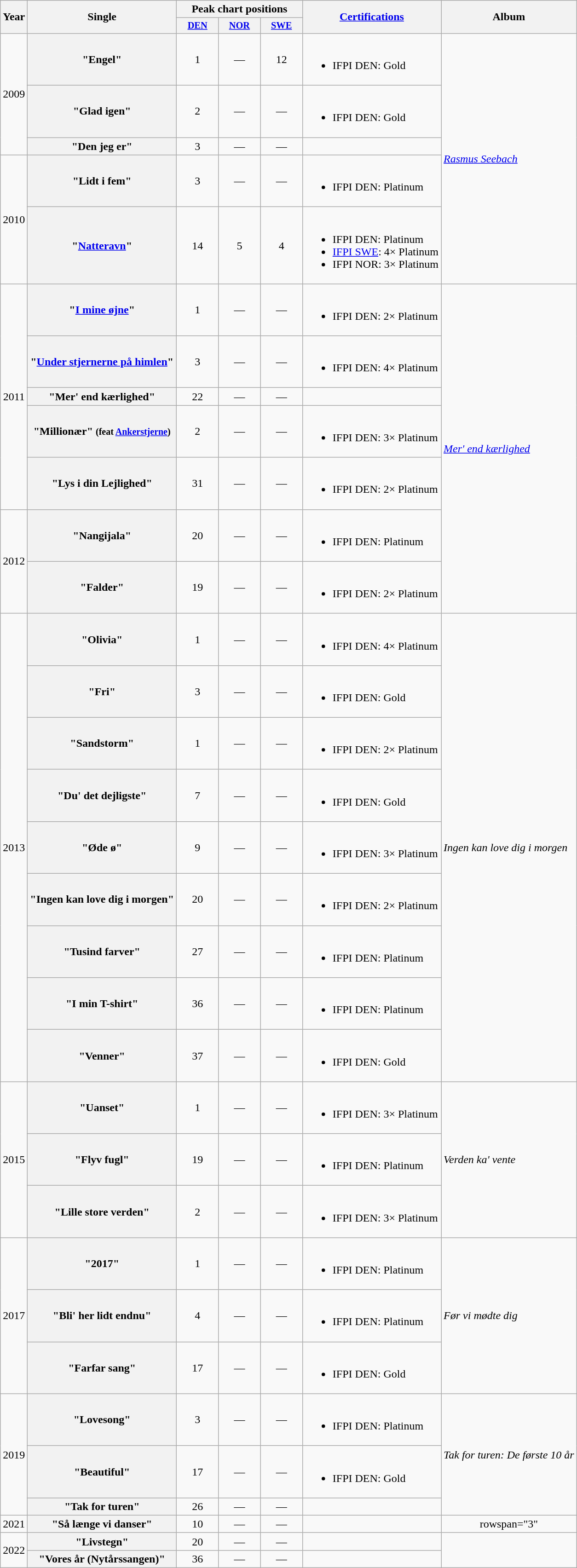<table class="wikitable plainrowheaders" style="text-align:center;" border="1">
<tr>
<th scope="col" rowspan="2">Year</th>
<th scope="col" rowspan="2">Single</th>
<th scope="col" colspan="3">Peak chart positions</th>
<th scope="col" rowspan="2"><a href='#'>Certifications</a></th>
<th scope="col" rowspan="2">Album</th>
</tr>
<tr>
<th scope="col" style="width:4em;font-size:85%;"><a href='#'>DEN</a><br></th>
<th scope="col" style="width:4em;font-size:85%;"><a href='#'>NOR</a><br></th>
<th scope="col" style="width:4em;font-size:85%;"><a href='#'>SWE</a><br></th>
</tr>
<tr>
<td rowspan="3">2009</td>
<th scope="row">"Engel"</th>
<td>1</td>
<td>—</td>
<td>12</td>
<td align="left"><br><ul><li>IFPI DEN: Gold</li></ul></td>
<td align="left" rowspan="5"><em><a href='#'>Rasmus Seebach</a></em></td>
</tr>
<tr>
<th scope="row">"Glad igen"</th>
<td>2</td>
<td>—</td>
<td>—</td>
<td align="left"><br><ul><li>IFPI DEN: Gold</li></ul></td>
</tr>
<tr>
<th scope="row">"Den jeg er"</th>
<td>3</td>
<td>—</td>
<td>—</td>
<td align="left"></td>
</tr>
<tr>
<td rowspan="2">2010</td>
<th scope="row">"Lidt i fem"</th>
<td>3</td>
<td>—</td>
<td>—</td>
<td align="left"><br><ul><li>IFPI DEN: Platinum</li></ul></td>
</tr>
<tr>
<th scope="row">"<a href='#'>Natteravn</a>"</th>
<td>14</td>
<td>5</td>
<td>4</td>
<td align="left"><br><ul><li>IFPI DEN: Platinum</li><li><a href='#'>IFPI SWE</a>: 4× Platinum</li><li>IFPI NOR: 3× Platinum</li></ul></td>
</tr>
<tr>
<td rowspan="5">2011</td>
<th scope="row">"<a href='#'>I mine øjne</a>"</th>
<td>1</td>
<td>—</td>
<td>—</td>
<td align="left"><br><ul><li>IFPI DEN: 2× Platinum</li></ul></td>
<td align="left" rowspan="7"><em><a href='#'>Mer' end kærlighed</a></em></td>
</tr>
<tr>
<th scope="row">"<a href='#'>Under stjernerne på himlen</a>"</th>
<td>3</td>
<td>—</td>
<td>—</td>
<td align="left"><br><ul><li>IFPI DEN: 4× Platinum</li></ul></td>
</tr>
<tr>
<th scope="row">"Mer' end kærlighed"</th>
<td>22</td>
<td>—</td>
<td>—</td>
<td align="left"></td>
</tr>
<tr>
<th scope="row">"Millionær" <small>(feat <a href='#'>Ankerstjerne</a>)</small></th>
<td>2</td>
<td>—</td>
<td>—</td>
<td align="left"><br><ul><li>IFPI DEN: 3× Platinum</li></ul></td>
</tr>
<tr>
<th scope="row">"Lys i din Lejlighed"</th>
<td>31</td>
<td>—</td>
<td>—</td>
<td align="left"><br><ul><li>IFPI DEN: 2× Platinum</li></ul></td>
</tr>
<tr>
<td rowspan="2">2012</td>
<th scope="row">"Nangijala"</th>
<td>20</td>
<td>—</td>
<td>—</td>
<td align="left"><br><ul><li>IFPI DEN: Platinum</li></ul></td>
</tr>
<tr>
<th scope="row">"Falder"</th>
<td>19</td>
<td>—</td>
<td>—</td>
<td align="left"><br><ul><li>IFPI DEN: 2× Platinum</li></ul></td>
</tr>
<tr>
<td rowspan="9">2013</td>
<th scope="row">"Olivia"</th>
<td>1</td>
<td>—</td>
<td>—</td>
<td align="left"><br><ul><li>IFPI DEN: 4× Platinum</li></ul></td>
<td align="left" rowspan="9"><em>Ingen kan love dig i morgen</em></td>
</tr>
<tr>
<th scope="row">"Fri"</th>
<td>3</td>
<td>—</td>
<td>—</td>
<td align="left"><br><ul><li>IFPI DEN: Gold</li></ul></td>
</tr>
<tr>
<th scope="row">"Sandstorm"</th>
<td>1</td>
<td>—</td>
<td>—</td>
<td align="left"><br><ul><li>IFPI DEN: 2× Platinum</li></ul></td>
</tr>
<tr>
<th scope="row">"Du' det dejligste"</th>
<td>7</td>
<td>—</td>
<td>—</td>
<td align="left"><br><ul><li>IFPI DEN: Gold</li></ul></td>
</tr>
<tr>
<th scope="row">"Øde ø"</th>
<td>9</td>
<td>—</td>
<td>—</td>
<td align="left"><br><ul><li>IFPI DEN: 3× Platinum</li></ul></td>
</tr>
<tr>
<th scope="row">"Ingen kan love dig i morgen"</th>
<td>20</td>
<td>—</td>
<td>—</td>
<td align="left"><br><ul><li>IFPI DEN: 2× Platinum</li></ul></td>
</tr>
<tr>
<th scope="row">"Tusind farver"</th>
<td>27</td>
<td>—</td>
<td>—</td>
<td align="left"><br><ul><li>IFPI DEN: Platinum</li></ul></td>
</tr>
<tr>
<th scope="row">"I min T-shirt"</th>
<td>36</td>
<td>—</td>
<td>—</td>
<td align="left"><br><ul><li>IFPI DEN: Platinum</li></ul></td>
</tr>
<tr>
<th scope="row">"Venner"</th>
<td>37</td>
<td>—</td>
<td>—</td>
<td align="left"><br><ul><li>IFPI DEN: Gold</li></ul></td>
</tr>
<tr>
<td rowspan="3">2015</td>
<th scope="row">"Uanset"</th>
<td>1</td>
<td>—</td>
<td>—</td>
<td align="left"><br><ul><li>IFPI DEN: 3× Platinum</li></ul></td>
<td align="left" rowspan="3"><em>Verden ka' vente</em></td>
</tr>
<tr>
<th scope="row">"Flyv fugl"</th>
<td>19</td>
<td>—</td>
<td>—</td>
<td align="left"><br><ul><li>IFPI DEN: Platinum</li></ul></td>
</tr>
<tr>
<th scope="row">"Lille store verden"</th>
<td>2</td>
<td>—</td>
<td>—</td>
<td align="left"><br><ul><li>IFPI DEN: 3× Platinum</li></ul></td>
</tr>
<tr>
<td rowspan="3">2017</td>
<th scope="row">"2017"</th>
<td>1</td>
<td>—</td>
<td>—</td>
<td align="left"><br><ul><li>IFPI DEN: Platinum</li></ul></td>
<td align="left" rowspan="3"><em>Før vi mødte dig</em></td>
</tr>
<tr>
<th scope="row">"Bli' her lidt endnu"</th>
<td>4</td>
<td>—</td>
<td>—</td>
<td align="left"><br><ul><li>IFPI DEN: Platinum</li></ul></td>
</tr>
<tr>
<th scope="row">"Farfar sang"</th>
<td>17<br></td>
<td>—</td>
<td>—</td>
<td align="left"><br><ul><li>IFPI DEN: Gold</li></ul></td>
</tr>
<tr>
<td rowspan="3">2019</td>
<th scope="row">"Lovesong"</th>
<td>3<br></td>
<td>—</td>
<td>—</td>
<td align="left"><br><ul><li>IFPI DEN: Platinum</li></ul></td>
<td rowspan="3"><em>Tak for turen: De første 10 år</em></td>
</tr>
<tr>
<th scope="row">"Beautiful"</th>
<td>17<br></td>
<td>—</td>
<td>—</td>
<td align="left"><br><ul><li>IFPI DEN: Gold</li></ul></td>
</tr>
<tr>
<th scope="row">"Tak for turen"</th>
<td>26<br></td>
<td>—</td>
<td>—</td>
<td align="left"></td>
</tr>
<tr>
<td>2021</td>
<th scope="row">"Så længe vi danser"</th>
<td>10<br></td>
<td>—</td>
<td>—</td>
<td align="left"></td>
<td>rowspan="3" </td>
</tr>
<tr>
<td rowspan="2">2022</td>
<th scope="row">"Livstegn"</th>
<td>20<br></td>
<td>—</td>
<td>—</td>
<td align="left"></td>
</tr>
<tr>
<th scope="row">"Vores år (Nytårssangen)"</th>
<td>36<br></td>
<td>—</td>
<td>—</td>
<td align="left"></td>
</tr>
</table>
